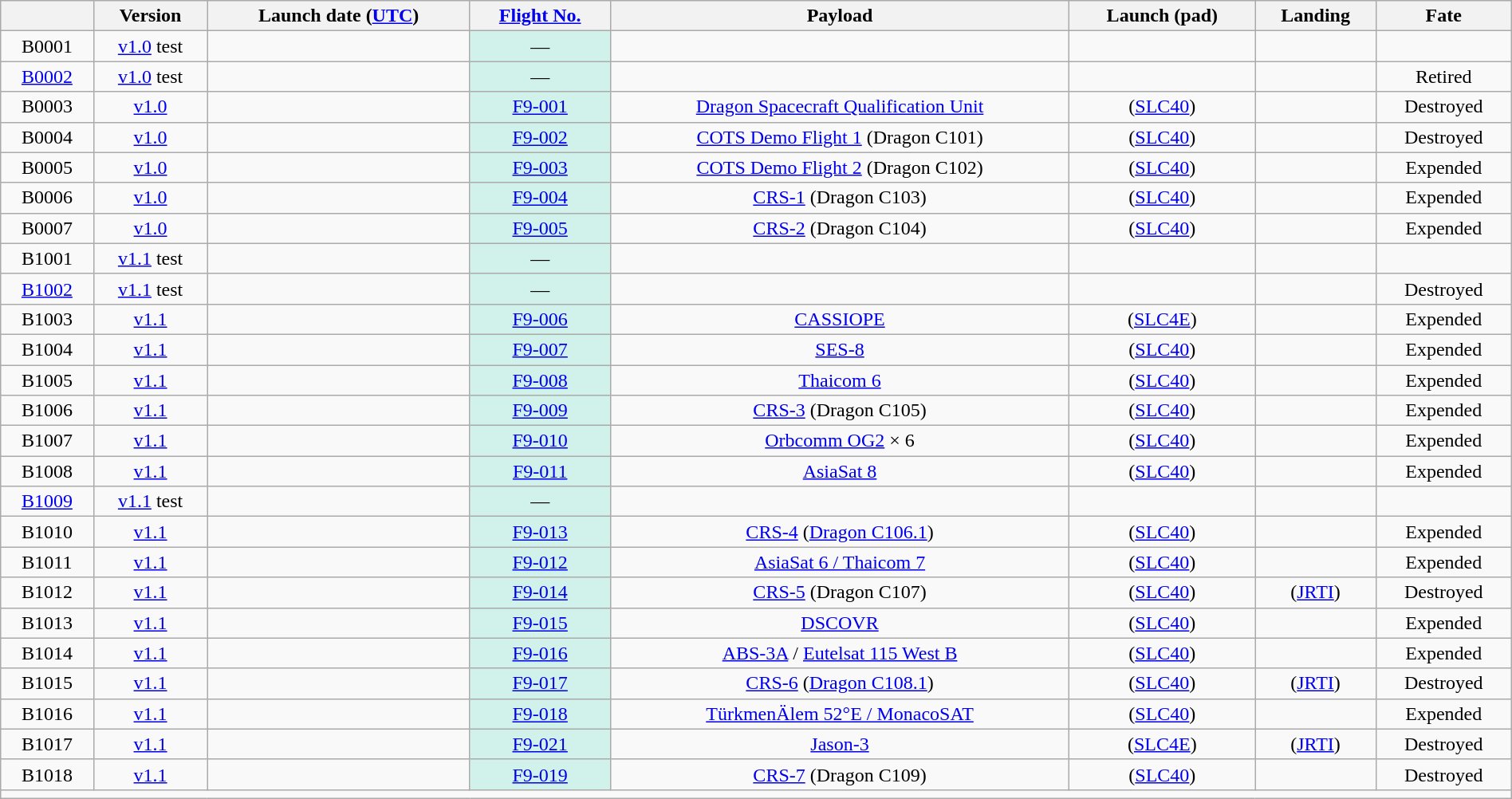<table class="wikitable sortable sticky-header" style="text-align:center; width: 100%;">
<tr>
<th></th>
<th>Version</th>
<th>Launch date (<a href='#'>UTC</a>)</th>
<th data-sort-type="text"><a href='#'>Flight No.</a></th>
<th>Payload</th>
<th>Launch (pad)</th>
<th>Landing</th>
<th>Fate</th>
</tr>
<tr id="B0001">
<td>B0001</td>
<td><a href='#'>v1.0</a> test</td>
<td></td>
<td style="background:#D1F2EB">—</td>
<td></td>
<td></td>
<td></td>
<td></td>
</tr>
<tr id="B0002">
<td><a href='#'>B0002</a></td>
<td><a href='#'>v1.0</a> test</td>
<td></td>
<td style="background:#D1F2EB">—</td>
<td></td>
<td></td>
<td></td>
<td>Retired</td>
</tr>
<tr id="B0003">
<td>B0003</td>
<td><a href='#'>v1.0</a></td>
<td></td>
<td style="background:#D1F2EB"><a href='#'>F9-001</a></td>
<td data-sort-value="Dragon 000"><a href='#'>Dragon Spacecraft Qualification Unit</a></td>
<td> (<a href='#'>SLC40</a>)</td>
<td></td>
<td>Destroyed</td>
</tr>
<tr id="B0004">
<td>B0004</td>
<td><a href='#'>v1.0</a></td>
<td></td>
<td style="background:#D1F2EB"><a href='#'>F9-002</a></td>
<td><a href='#'>COTS Demo Flight 1</a> (Dragon C101)</td>
<td> (<a href='#'>SLC40</a>)</td>
<td></td>
<td>Destroyed</td>
</tr>
<tr id="B0005">
<td>B0005</td>
<td><a href='#'>v1.0</a></td>
<td></td>
<td style="background:#D1F2EB"><a href='#'>F9-003</a></td>
<td><a href='#'>COTS Demo Flight 2</a> (Dragon C102)</td>
<td> (<a href='#'>SLC40</a>)</td>
<td></td>
<td>Expended</td>
</tr>
<tr id="B0006">
<td>B0006</td>
<td><a href='#'>v1.0</a></td>
<td></td>
<td style="background:#D1F2EB"><a href='#'>F9-004</a></td>
<td><a href='#'>CRS-1</a> (Dragon C103)</td>
<td> (<a href='#'>SLC40</a>)</td>
<td></td>
<td>Expended</td>
</tr>
<tr id="B0007">
<td>B0007</td>
<td><a href='#'>v1.0</a></td>
<td></td>
<td style="background:#D1F2EB"><a href='#'>F9-005</a></td>
<td><a href='#'>CRS-2</a> (Dragon C104)</td>
<td> (<a href='#'>SLC40</a>)</td>
<td></td>
<td>Expended</td>
</tr>
<tr id="B1001">
<td>B1001</td>
<td><a href='#'>v1.1</a> test</td>
<td></td>
<td style="background:#D1F2EB">—</td>
<td></td>
<td></td>
<td></td>
<td></td>
</tr>
<tr id="B1002">
<td><a href='#'>B1002</a></td>
<td><a href='#'>v1.1</a> test</td>
<td></td>
<td style="background:#D1F2EB">—</td>
<td></td>
<td></td>
<td></td>
<td>Destroyed</td>
</tr>
<tr id="B1003">
<td>B1003</td>
<td><a href='#'>v1.1</a></td>
<td></td>
<td style="background:#D1F2EB"><a href='#'>F9-006</a></td>
<td><a href='#'>CASSIOPE</a></td>
<td> (<a href='#'>SLC4E</a>)</td>
<td></td>
<td>Expended</td>
</tr>
<tr id="B1004">
<td>B1004</td>
<td><a href='#'>v1.1</a></td>
<td></td>
<td style="background:#D1F2EB"><a href='#'>F9-007</a></td>
<td data-sort-value="SES-08"><a href='#'>SES-8</a></td>
<td> (<a href='#'>SLC40</a>)</td>
<td></td>
<td>Expended</td>
</tr>
<tr id="B1005">
<td>B1005</td>
<td><a href='#'>v1.1</a></td>
<td></td>
<td style="background:#D1F2EB"><a href='#'>F9-008</a></td>
<td><a href='#'>Thaicom 6</a></td>
<td> (<a href='#'>SLC40</a>)</td>
<td></td>
<td>Expended</td>
</tr>
<tr id="B1006">
<td>B1006</td>
<td><a href='#'>v1.1</a></td>
<td></td>
<td style="background:#D1F2EB"><a href='#'>F9-009</a></td>
<td><a href='#'>CRS-3</a> (Dragon C105)</td>
<td> (<a href='#'>SLC40</a>)</td>
<td></td>
<td>Expended</td>
</tr>
<tr id="B1007">
<td>B1007</td>
<td><a href='#'>v1.1</a></td>
<td></td>
<td style="background:#D1F2EB"><a href='#'>F9-010</a></td>
<td><a href='#'>Orbcomm OG2</a> × 6</td>
<td> (<a href='#'>SLC40</a>)</td>
<td></td>
<td>Expended</td>
</tr>
<tr id="B1008">
<td>B1008</td>
<td><a href='#'>v1.1</a></td>
<td></td>
<td style="background:#D1F2EB"><a href='#'>F9-011</a></td>
<td><a href='#'>AsiaSat 8</a></td>
<td> (<a href='#'>SLC40</a>)</td>
<td></td>
<td>Expended</td>
</tr>
<tr id="B1009">
<td><a href='#'>B1009</a></td>
<td><a href='#'>v1.1</a> test</td>
<td></td>
<td style="background:#D1F2EB">—</td>
<td></td>
<td></td>
<td></td>
<td></td>
</tr>
<tr id="B1010">
<td>B1010</td>
<td><a href='#'>v1.1</a></td>
<td></td>
<td style="background:#D1F2EB"><a href='#'>F9-013</a></td>
<td><a href='#'>CRS-4</a> (<a href='#'>Dragon C106.1</a>)</td>
<td> (<a href='#'>SLC40</a>)</td>
<td></td>
<td>Expended</td>
</tr>
<tr id="B1011">
<td>B1011</td>
<td><a href='#'>v1.1</a></td>
<td></td>
<td style="background:#D1F2EB"><a href='#'>F9-012</a></td>
<td><a href='#'>AsiaSat 6 / Thaicom 7</a></td>
<td> (<a href='#'>SLC40</a>)</td>
<td></td>
<td>Expended</td>
</tr>
<tr id="B1012">
<td>B1012</td>
<td><a href='#'>v1.1</a></td>
<td></td>
<td style="background:#D1F2EB"><a href='#'>F9-014</a></td>
<td><a href='#'>CRS-5</a> (Dragon C107)</td>
<td> (<a href='#'>SLC40</a>)</td>
<td> (<a href='#'>JRTI</a>)</td>
<td>Destroyed</td>
</tr>
<tr id="B1013">
<td>B1013</td>
<td><a href='#'>v1.1</a></td>
<td></td>
<td style="background:#D1F2EB"><a href='#'>F9-015</a></td>
<td><a href='#'>DSCOVR</a></td>
<td> (<a href='#'>SLC40</a>)</td>
<td></td>
<td>Expended</td>
</tr>
<tr id="B1014">
<td>B1014</td>
<td><a href='#'>v1.1</a></td>
<td></td>
<td style="background:#D1F2EB"><a href='#'>F9-016</a></td>
<td><a href='#'>ABS-3A</a> / <a href='#'>Eutelsat 115 West B</a></td>
<td> (<a href='#'>SLC40</a>)</td>
<td></td>
<td>Expended</td>
</tr>
<tr id="B1015">
<td>B1015</td>
<td><a href='#'>v1.1</a></td>
<td></td>
<td style="background:#D1F2EB"><a href='#'>F9-017</a></td>
<td><a href='#'>CRS-6</a> (<a href='#'>Dragon C108.1</a>)</td>
<td> (<a href='#'>SLC40</a>)</td>
<td> (<a href='#'>JRTI</a>)</td>
<td>Destroyed</td>
</tr>
<tr id="B1016">
<td>B1016</td>
<td><a href='#'>v1.1</a></td>
<td></td>
<td style="background:#D1F2EB"><a href='#'>F9-018</a></td>
<td><a href='#'>TürkmenÄlem 52°E / MonacoSAT</a></td>
<td> (<a href='#'>SLC40</a>)</td>
<td></td>
<td>Expended</td>
</tr>
<tr id="B1017">
<td>B1017</td>
<td><a href='#'>v1.1</a></td>
<td></td>
<td style="background:#D1F2EB"><a href='#'>F9-021</a></td>
<td><a href='#'>Jason-3</a></td>
<td> (<a href='#'>SLC4E</a>)</td>
<td> (<a href='#'>JRTI</a>)</td>
<td>Destroyed</td>
</tr>
<tr id="B1018">
<td>B1018</td>
<td><a href='#'>v1.1</a></td>
<td></td>
<td style="background:#D1F2EB"><a href='#'>F9-019</a></td>
<td><a href='#'>CRS-7</a> (Dragon C109)</td>
<td> (<a href='#'>SLC40</a>)</td>
<td></td>
<td>Destroyed</td>
</tr>
<tr class="sortbottom">
<td colspan="8"></td>
</tr>
</table>
